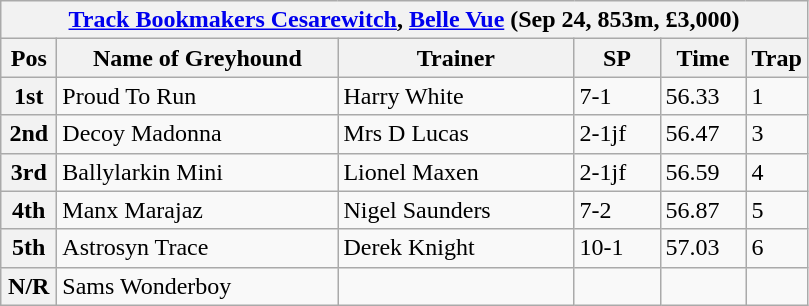<table class="wikitable">
<tr>
<th colspan="6"><a href='#'>Track Bookmakers Cesarewitch</a>, <a href='#'>Belle Vue</a> (Sep 24, 853m, £3,000)</th>
</tr>
<tr>
<th width=30>Pos</th>
<th width=180>Name of Greyhound</th>
<th width=150>Trainer</th>
<th width=50>SP</th>
<th width=50>Time</th>
<th width=30>Trap</th>
</tr>
<tr>
<th>1st</th>
<td>Proud To Run</td>
<td>Harry White</td>
<td>7-1</td>
<td>56.33</td>
<td>1</td>
</tr>
<tr>
<th>2nd</th>
<td>Decoy Madonna</td>
<td>Mrs D Lucas</td>
<td>2-1jf</td>
<td>56.47</td>
<td>3</td>
</tr>
<tr>
<th>3rd</th>
<td>Ballylarkin Mini</td>
<td>Lionel Maxen</td>
<td>2-1jf</td>
<td>56.59</td>
<td>4</td>
</tr>
<tr>
<th>4th</th>
<td>Manx Marajaz</td>
<td>Nigel Saunders</td>
<td>7-2</td>
<td>56.87</td>
<td>5</td>
</tr>
<tr>
<th>5th</th>
<td>Astrosyn Trace</td>
<td>Derek Knight</td>
<td>10-1</td>
<td>57.03</td>
<td>6</td>
</tr>
<tr>
<th>N/R</th>
<td>Sams Wonderboy</td>
<td></td>
<td></td>
<td></td>
<td></td>
</tr>
</table>
